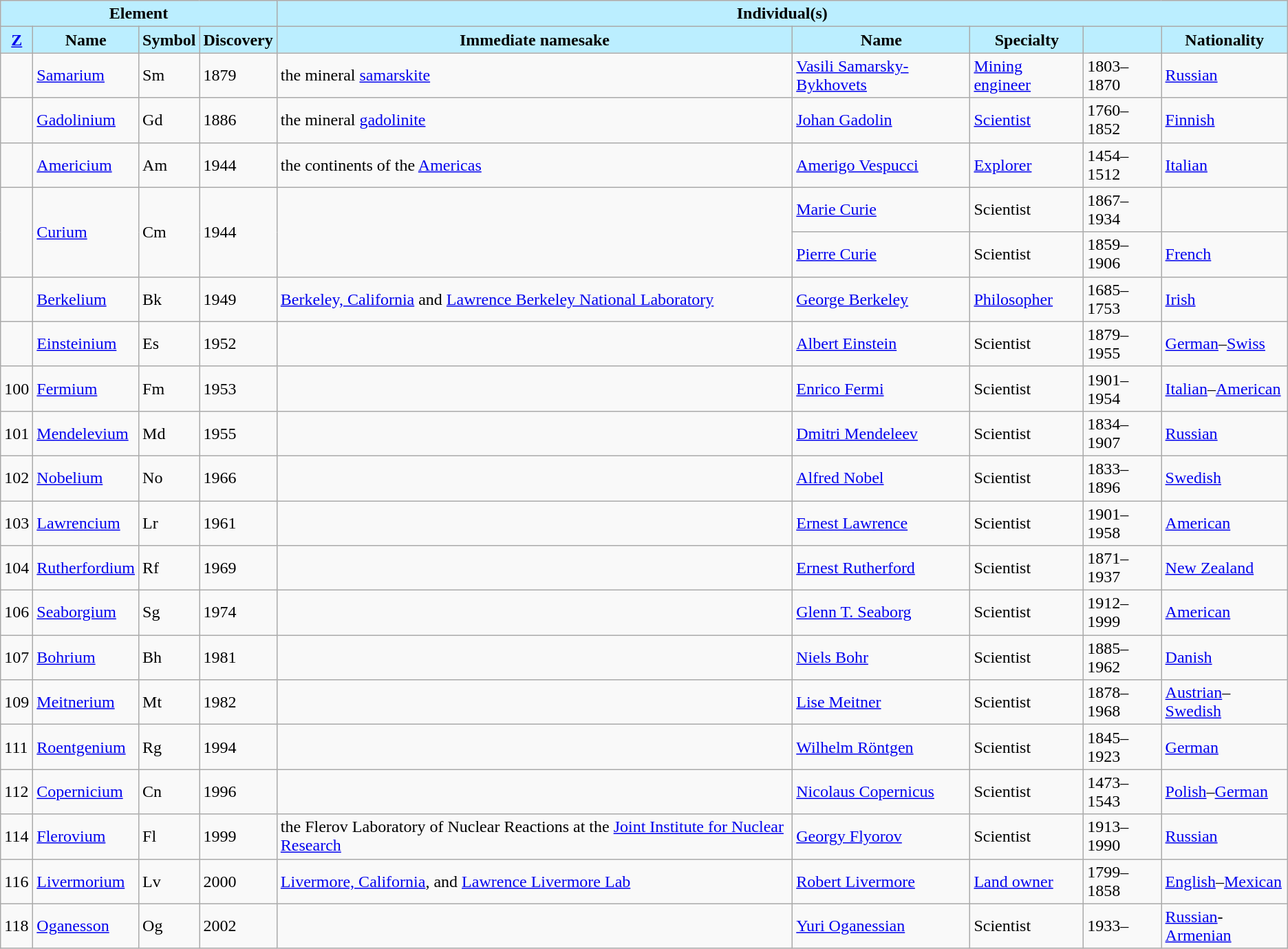<table class="wikitable sortable">
<tr>
<th style="background-color:#bbeeff" colspan=4>Element</th>
<th style="background-color:#bbeeff"  width:50% colspan=5>Individual(s)</th>
</tr>
<tr>
<th style="background-color:#bbeeff" data-sort-type="number"><a href='#'>Z</a></th>
<th style="background-color:#bbeeff">Name</th>
<th style="background-color:#bbeeff">Symbol</th>
<th style="background-color:#bbeeff">Discovery</th>
<th style="background-color:#bbeeff" class=unsortable>Immediate namesake</th>
<th style="background-color:#bbeeff">Name</th>
<th style="background-color:#bbeeff">Specialty</th>
<th style="background-color:#bbeeff"></th>
<th style="background-color:#bbeeff">Nationality</th>
</tr>
<tr>
<td></td>
<td><a href='#'>Samarium</a></td>
<td>Sm</td>
<td>1879</td>
<td>the mineral <a href='#'>samarskite</a></td>
<td data-sort-value="Samarsky-Bykhovets, Vasili"><a href='#'>Vasili Samarsky-Bykhovets</a></td>
<td><a href='#'>Mining engineer</a></td>
<td>1803–1870</td>
<td><a href='#'>Russian</a></td>
</tr>
<tr>
<td></td>
<td><a href='#'>Gadolinium</a></td>
<td>Gd</td>
<td>1886</td>
<td>the mineral <a href='#'>gadolinite</a></td>
<td data-sort-value="Gadolin, Johan"><a href='#'>Johan Gadolin</a></td>
<td><a href='#'>Scientist</a></td>
<td>1760–1852</td>
<td><a href='#'>Finnish</a></td>
</tr>
<tr>
<td></td>
<td><a href='#'>Americium</a></td>
<td>Am</td>
<td>1944</td>
<td>the continents of the <a href='#'>Americas</a></td>
<td data-sort-value="Vespucci, Amerigo"><a href='#'>Amerigo Vespucci</a></td>
<td><a href='#'>Explorer</a></td>
<td>1454–1512</td>
<td><a href='#'>Italian</a></td>
</tr>
<tr>
<td rowspan="2"></td>
<td rowspan="2"><a href='#'>Curium</a></td>
<td rowspan="2">Cm</td>
<td rowspan="2">1944</td>
<td rowspan="2"></td>
<td data-sort-value="Curie, Marie"><a href='#'>Marie Curie</a></td>
<td>Scientist</td>
<td>1867–1934</td>
<td></td>
</tr>
<tr>
<td data-sort-value="Curie, Pierre"><a href='#'>Pierre Curie</a></td>
<td>Scientist</td>
<td>1859–1906</td>
<td><a href='#'>French</a></td>
</tr>
<tr>
<td></td>
<td><a href='#'>Berkelium</a></td>
<td>Bk</td>
<td>1949</td>
<td><a href='#'>Berkeley, California</a> and <a href='#'>Lawrence Berkeley National Laboratory</a></td>
<td data-sort-value="Berkeley, George"><a href='#'>George Berkeley</a></td>
<td><a href='#'>Philosopher</a></td>
<td>1685–1753</td>
<td><a href='#'>Irish</a></td>
</tr>
<tr>
<td></td>
<td><a href='#'>Einsteinium</a></td>
<td>Es</td>
<td>1952</td>
<td></td>
<td data-sort-value="Einstein, Albert"><a href='#'>Albert Einstein</a></td>
<td>Scientist</td>
<td>1879–1955</td>
<td><a href='#'>German</a>–<a href='#'>Swiss</a></td>
</tr>
<tr>
<td>100</td>
<td><a href='#'>Fermium</a></td>
<td>Fm</td>
<td>1953</td>
<td></td>
<td data-sort-value="Fermi, Enrico"><a href='#'>Enrico Fermi</a></td>
<td>Scientist</td>
<td>1901–1954</td>
<td><a href='#'>Italian</a>–<a href='#'>American</a></td>
</tr>
<tr>
<td>101</td>
<td><a href='#'>Mendelevium</a></td>
<td>Md</td>
<td>1955</td>
<td></td>
<td data-sort-value="Mendeleev, Dimitri"><a href='#'>Dmitri Mendeleev</a></td>
<td>Scientist</td>
<td>1834–1907</td>
<td><a href='#'>Russian</a></td>
</tr>
<tr>
<td>102</td>
<td><a href='#'>Nobelium</a></td>
<td>No</td>
<td>1966</td>
<td></td>
<td data-sort-value="Nobel, Alfred"><a href='#'>Alfred Nobel</a></td>
<td>Scientist</td>
<td>1833–1896</td>
<td><a href='#'>Swedish</a></td>
</tr>
<tr>
<td>103</td>
<td><a href='#'>Lawrencium</a></td>
<td>Lr</td>
<td>1961</td>
<td></td>
<td data-sort-value="Lawrence, Ernest"><a href='#'>Ernest Lawrence</a></td>
<td>Scientist</td>
<td>1901–1958</td>
<td><a href='#'>American</a></td>
</tr>
<tr>
<td>104</td>
<td><a href='#'>Rutherfordium</a></td>
<td>Rf</td>
<td>1969</td>
<td></td>
<td data-sort-value="Rutherford, Ernest"><a href='#'>Ernest Rutherford</a></td>
<td>Scientist</td>
<td>1871–1937</td>
<td><a href='#'>New Zealand</a></td>
</tr>
<tr>
<td>106</td>
<td><a href='#'>Seaborgium</a></td>
<td>Sg</td>
<td>1974</td>
<td></td>
<td data-sort-value="Seaborg, Glenn T."><a href='#'>Glenn T. Seaborg</a></td>
<td>Scientist</td>
<td>1912–1999</td>
<td><a href='#'>American</a></td>
</tr>
<tr>
<td>107</td>
<td><a href='#'>Bohrium</a></td>
<td>Bh</td>
<td>1981</td>
<td></td>
<td data-sort-value="Bohr, Niels"><a href='#'>Niels Bohr</a></td>
<td>Scientist</td>
<td>1885–1962</td>
<td><a href='#'>Danish</a></td>
</tr>
<tr>
<td>109</td>
<td><a href='#'>Meitnerium</a></td>
<td>Mt</td>
<td>1982</td>
<td></td>
<td data-sort-value="Meitner, Lise"><a href='#'>Lise Meitner</a></td>
<td>Scientist</td>
<td>1878–1968</td>
<td><a href='#'>Austrian</a>–<a href='#'>Swedish</a></td>
</tr>
<tr>
<td>111</td>
<td><a href='#'>Roentgenium</a></td>
<td>Rg</td>
<td>1994</td>
<td></td>
<td data-sort-value="Röntgen, Wilhelm"><a href='#'>Wilhelm Röntgen</a></td>
<td>Scientist</td>
<td>1845–1923</td>
<td><a href='#'>German</a></td>
</tr>
<tr>
<td>112</td>
<td><a href='#'>Copernicium</a></td>
<td>Cn</td>
<td>1996</td>
<td></td>
<td data-sort-value="Copernicus, Nicolaus"><a href='#'>Nicolaus Copernicus</a></td>
<td>Scientist</td>
<td>1473–1543</td>
<td><a href='#'>Polish</a>–<a href='#'>German</a></td>
</tr>
<tr>
<td>114</td>
<td><a href='#'>Flerovium</a></td>
<td>Fl</td>
<td>1999</td>
<td>the Flerov Laboratory of Nuclear Reactions at the <a href='#'>Joint Institute for Nuclear Research</a></td>
<td data-sort-value="Flyorov, Georgy"><a href='#'>Georgy Flyorov</a></td>
<td>Scientist</td>
<td>1913–1990</td>
<td><a href='#'>Russian</a></td>
</tr>
<tr>
<td>116</td>
<td><a href='#'>Livermorium</a></td>
<td>Lv</td>
<td>2000</td>
<td><a href='#'>Livermore, California</a>, and <a href='#'>Lawrence Livermore Lab</a></td>
<td data-sort-value="Livermore, Robert"><a href='#'>Robert Livermore</a></td>
<td><a href='#'>Land owner</a></td>
<td>1799–1858</td>
<td><a href='#'>English</a>–<a href='#'>Mexican</a></td>
</tr>
<tr>
<td>118</td>
<td><a href='#'>Oganesson</a></td>
<td>Og</td>
<td>2002</td>
<td></td>
<td data-sort-value="Oganessian, Yuri"><a href='#'>Yuri Oganessian</a></td>
<td>Scientist</td>
<td>1933–</td>
<td><a href='#'>Russian</a>-<a href='#'>Armenian</a></td>
</tr>
</table>
